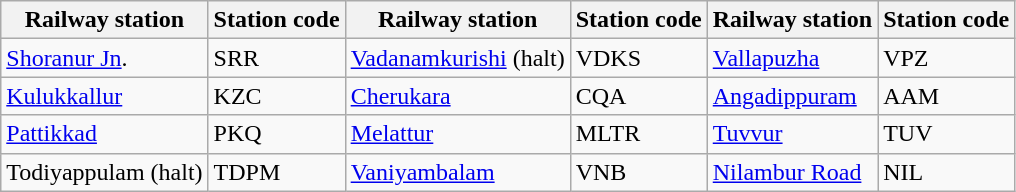<table class="wikitable sortable">
<tr>
<th>Railway station</th>
<th>Station code</th>
<th>Railway station</th>
<th>Station code</th>
<th>Railway station</th>
<th>Station code</th>
</tr>
<tr>
<td><a href='#'>Shoranur Jn</a>.</td>
<td>SRR</td>
<td><a href='#'>Vadanamkurishi</a> (halt)</td>
<td>VDKS</td>
<td><a href='#'>Vallapuzha</a></td>
<td>VPZ</td>
</tr>
<tr>
<td><a href='#'>Kulukkallur</a></td>
<td>KZC</td>
<td><a href='#'>Cherukara</a></td>
<td>CQA</td>
<td><a href='#'>Angadippuram</a></td>
<td>AAM</td>
</tr>
<tr>
<td><a href='#'>Pattikkad</a></td>
<td>PKQ</td>
<td><a href='#'>Melattur</a></td>
<td>MLTR</td>
<td><a href='#'>Tuvvur</a></td>
<td>TUV</td>
</tr>
<tr>
<td>Todiyappulam (halt)</td>
<td>TDPM</td>
<td><a href='#'>Vaniyambalam</a></td>
<td>VNB</td>
<td><a href='#'>Nilambur Road</a></td>
<td>NIL</td>
</tr>
</table>
